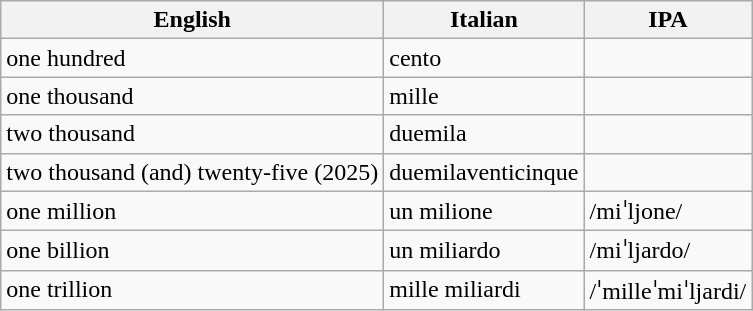<table class="wikitable">
<tr>
<th>English</th>
<th>Italian</th>
<th>IPA</th>
</tr>
<tr>
<td>one hundred</td>
<td>cento</td>
<td></td>
</tr>
<tr>
<td>one thousand</td>
<td>mille</td>
<td></td>
</tr>
<tr>
<td>two thousand</td>
<td>duemila</td>
<td></td>
</tr>
<tr>
<td>two thousand (and) twenty-five (2025)</td>
<td>duemilaventicinque</td>
<td></td>
</tr>
<tr>
<td>one million</td>
<td>un milione</td>
<td>/miˈljone/</td>
</tr>
<tr>
<td>one billion</td>
<td>un miliardo</td>
<td>/miˈljardo/</td>
</tr>
<tr>
<td>one trillion</td>
<td>mille miliardi</td>
<td>/ˈmilleˈmiˈljardi/</td>
</tr>
</table>
